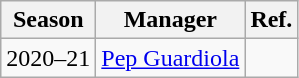<table class="wikitable" style="text-align:center">
<tr>
<th>Season</th>
<th>Manager</th>
<th>Ref.</th>
</tr>
<tr>
<td>2020–21</td>
<td> <a href='#'>Pep Guardiola</a></td>
<td></td>
</tr>
</table>
